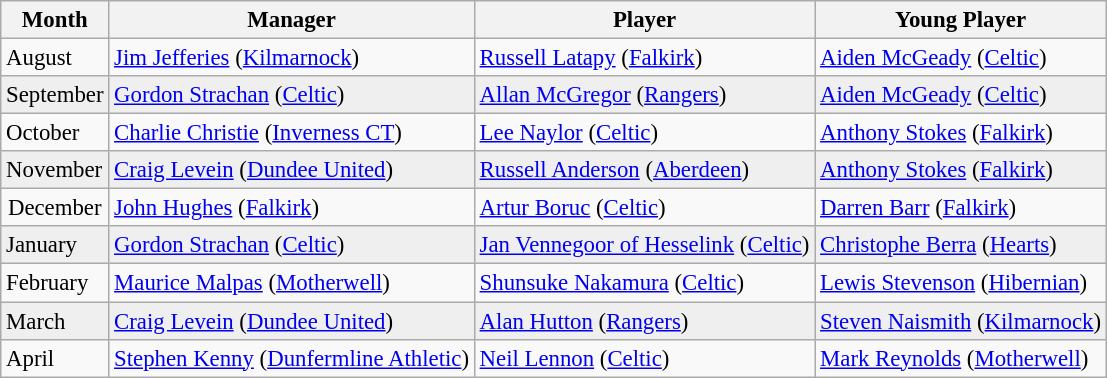<table class="wikitable" style="font-size:95%">
<tr>
<th>Month</th>
<th>Manager</th>
<th>Player</th>
<th>Young Player</th>
</tr>
<tr>
<td>August</td>
<td> <a href='#'>Jim Jefferies</a> (<a href='#'>Kilmarnock</a>)</td>
<td> <a href='#'>Russell Latapy</a> (<a href='#'>Falkirk</a>)</td>
<td> <a href='#'>Aiden McGeady</a> (<a href='#'>Celtic</a>)</td>
</tr>
<tr bgcolor="#EFEFEF">
<td>September</td>
<td> <a href='#'>Gordon Strachan</a> (<a href='#'>Celtic</a>)</td>
<td> <a href='#'>Allan McGregor</a> (<a href='#'>Rangers</a>)</td>
<td> <a href='#'>Aiden McGeady</a> (<a href='#'>Celtic</a>)</td>
</tr>
<tr>
<td>October</td>
<td> <a href='#'>Charlie Christie</a> (<a href='#'>Inverness CT</a>)</td>
<td> <a href='#'>Lee Naylor</a> (<a href='#'>Celtic</a>)</td>
<td> <a href='#'>Anthony Stokes</a> (<a href='#'>Falkirk</a>)</td>
</tr>
<tr bgcolor="#EFEFEF">
<td>November</td>
<td> <a href='#'>Craig Levein</a> (<a href='#'>Dundee United</a>)</td>
<td> <a href='#'>Russell Anderson</a> (<a href='#'>Aberdeen</a>)</td>
<td> <a href='#'>Anthony Stokes</a> (<a href='#'>Falkirk</a>)</td>
</tr>
<tr>
<td style="text-align:center">December</td>
<td> <a href='#'>John Hughes</a> (<a href='#'>Falkirk</a>)</td>
<td> <a href='#'>Artur Boruc</a> (<a href='#'>Celtic</a>)</td>
<td> <a href='#'>Darren Barr</a> (<a href='#'>Falkirk</a>)</td>
</tr>
<tr bgcolor="#EFEFEF">
<td>January</td>
<td> <a href='#'>Gordon Strachan</a> (<a href='#'>Celtic</a>)</td>
<td> <a href='#'>Jan Vennegoor of Hesselink</a> (<a href='#'>Celtic</a>)</td>
<td> <a href='#'>Christophe Berra</a> (<a href='#'>Hearts</a>)</td>
</tr>
<tr>
<td>February</td>
<td> <a href='#'>Maurice Malpas</a> (<a href='#'>Motherwell</a>)</td>
<td>  <a href='#'>Shunsuke Nakamura</a> (<a href='#'>Celtic</a>)</td>
<td> <a href='#'>Lewis Stevenson</a> (<a href='#'>Hibernian</a>)</td>
</tr>
<tr bgcolor="#EFEFEF">
<td>March</td>
<td> <a href='#'>Craig Levein</a> (<a href='#'>Dundee United</a>)</td>
<td> <a href='#'>Alan Hutton</a> (<a href='#'>Rangers</a>)</td>
<td> <a href='#'>Steven Naismith</a> (<a href='#'>Kilmarnock</a>)</td>
</tr>
<tr>
<td>April</td>
<td> <a href='#'>Stephen Kenny</a> (<a href='#'>Dunfermline Athletic</a>)</td>
<td> <a href='#'>Neil Lennon</a> (<a href='#'>Celtic</a>)</td>
<td> <a href='#'>Mark Reynolds</a> (<a href='#'>Motherwell</a>)</td>
</tr>
</table>
